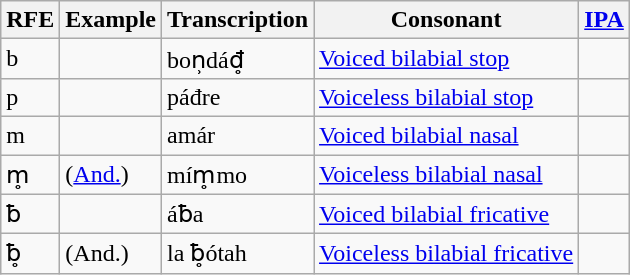<table class="wikitable">
<tr>
<th scope="col">RFE</th>
<th scope="col">Example</th>
<th scope="col">Transcription</th>
<th scope="col">Consonant</th>
<th scope="col"><a href='#'>IPA</a></th>
</tr>
<tr>
<td>b</td>
<td></td>
<td>bon̹dáđ̥</td>
<td><a href='#'>Voiced bilabial stop</a></td>
<td></td>
</tr>
<tr>
<td>p</td>
<td></td>
<td>páđre</td>
<td><a href='#'>Voiceless bilabial stop</a></td>
<td></td>
</tr>
<tr>
<td>m</td>
<td></td>
<td>amár</td>
<td><a href='#'>Voiced bilabial nasal</a></td>
<td></td>
</tr>
<tr>
<td>m̥</td>
<td> (<a href='#'>And.</a>)</td>
<td>mím̥mo</td>
<td><a href='#'>Voiceless bilabial nasal</a></td>
<td></td>
</tr>
<tr>
<td>ƀ</td>
<td></td>
<td>áƀa</td>
<td><a href='#'>Voiced bilabial fricative</a></td>
<td></td>
</tr>
<tr>
<td>ƀ̥</td>
<td> (And.)</td>
<td>la ƀ̥ótah</td>
<td><a href='#'>Voiceless bilabial fricative</a></td>
<td></td>
</tr>
</table>
